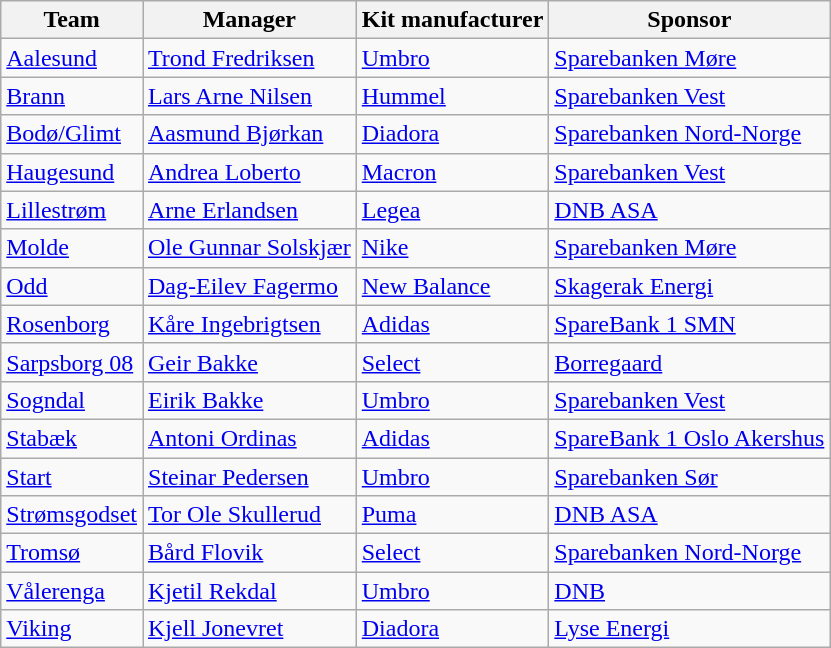<table class="wikitable sortable" border="1">
<tr>
<th>Team</th>
<th>Manager</th>
<th>Kit manufacturer</th>
<th>Sponsor</th>
</tr>
<tr>
<td><a href='#'>Aalesund</a></td>
<td> <a href='#'>Trond Fredriksen</a></td>
<td><a href='#'>Umbro</a></td>
<td><a href='#'>Sparebanken Møre</a></td>
</tr>
<tr>
<td><a href='#'>Brann</a></td>
<td> <a href='#'>Lars Arne Nilsen</a></td>
<td><a href='#'>Hummel</a></td>
<td><a href='#'>Sparebanken Vest</a></td>
</tr>
<tr>
<td><a href='#'>Bodø/Glimt</a></td>
<td> <a href='#'>Aasmund Bjørkan</a></td>
<td><a href='#'>Diadora</a></td>
<td><a href='#'>Sparebanken Nord-Norge</a></td>
</tr>
<tr>
<td><a href='#'>Haugesund</a></td>
<td> <a href='#'>Andrea Loberto</a></td>
<td><a href='#'>Macron</a></td>
<td><a href='#'>Sparebanken Vest</a></td>
</tr>
<tr>
<td><a href='#'>Lillestrøm</a></td>
<td> <a href='#'>Arne Erlandsen</a></td>
<td><a href='#'>Legea</a></td>
<td><a href='#'>DNB ASA</a></td>
</tr>
<tr>
<td><a href='#'>Molde</a></td>
<td> <a href='#'>Ole Gunnar Solskjær</a></td>
<td><a href='#'>Nike</a></td>
<td><a href='#'>Sparebanken Møre</a></td>
</tr>
<tr>
<td><a href='#'>Odd</a></td>
<td> <a href='#'>Dag-Eilev Fagermo</a></td>
<td><a href='#'>New Balance</a></td>
<td><a href='#'>Skagerak Energi</a></td>
</tr>
<tr>
<td><a href='#'>Rosenborg</a></td>
<td> <a href='#'>Kåre Ingebrigtsen</a></td>
<td><a href='#'>Adidas</a></td>
<td><a href='#'>SpareBank 1 SMN</a></td>
</tr>
<tr>
<td><a href='#'>Sarpsborg 08</a></td>
<td> <a href='#'>Geir Bakke</a></td>
<td><a href='#'>Select</a></td>
<td><a href='#'>Borregaard</a></td>
</tr>
<tr>
<td><a href='#'>Sogndal</a></td>
<td> <a href='#'>Eirik Bakke</a></td>
<td><a href='#'>Umbro</a></td>
<td><a href='#'>Sparebanken Vest</a></td>
</tr>
<tr>
<td><a href='#'>Stabæk</a></td>
<td> <a href='#'>Antoni Ordinas</a></td>
<td><a href='#'>Adidas</a></td>
<td><a href='#'>SpareBank 1 Oslo Akershus</a></td>
</tr>
<tr>
<td><a href='#'>Start</a></td>
<td> <a href='#'>Steinar Pedersen</a></td>
<td><a href='#'>Umbro</a></td>
<td><a href='#'>Sparebanken Sør</a></td>
</tr>
<tr>
<td><a href='#'>Strømsgodset</a></td>
<td> <a href='#'>Tor Ole Skullerud</a></td>
<td><a href='#'>Puma</a></td>
<td><a href='#'>DNB ASA</a></td>
</tr>
<tr>
<td><a href='#'>Tromsø</a></td>
<td> <a href='#'>Bård Flovik</a></td>
<td><a href='#'>Select</a></td>
<td><a href='#'>Sparebanken Nord-Norge</a></td>
</tr>
<tr>
<td><a href='#'>Vålerenga</a></td>
<td> <a href='#'>Kjetil Rekdal</a></td>
<td><a href='#'>Umbro</a></td>
<td><a href='#'>DNB</a></td>
</tr>
<tr>
<td><a href='#'>Viking</a></td>
<td> <a href='#'>Kjell Jonevret</a></td>
<td><a href='#'>Diadora</a></td>
<td><a href='#'>Lyse Energi</a></td>
</tr>
</table>
